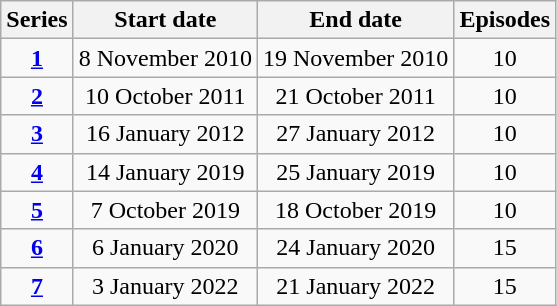<table class="wikitable" style="text-align:center;">
<tr>
<th>Series</th>
<th>Start date</th>
<th>End date</th>
<th>Episodes</th>
</tr>
<tr>
<td><strong><a href='#'>1</a></strong></td>
<td>8 November 2010</td>
<td>19 November 2010</td>
<td>10</td>
</tr>
<tr>
<td><strong><a href='#'>2</a></strong></td>
<td>10 October 2011</td>
<td>21 October 2011</td>
<td>10</td>
</tr>
<tr>
<td><strong><a href='#'>3</a></strong></td>
<td>16 January 2012</td>
<td>27 January 2012</td>
<td>10</td>
</tr>
<tr>
<td><strong><a href='#'>4</a></strong></td>
<td>14 January 2019</td>
<td>25 January 2019</td>
<td>10</td>
</tr>
<tr>
<td><strong><a href='#'>5</a></strong></td>
<td>7 October 2019</td>
<td>18 October 2019</td>
<td>10</td>
</tr>
<tr>
<td><strong><a href='#'>6</a></strong></td>
<td>6 January 2020</td>
<td>24 January 2020</td>
<td>15</td>
</tr>
<tr>
<td><strong><a href='#'>7</a></strong></td>
<td>3 January 2022</td>
<td>21 January 2022</td>
<td>15</td>
</tr>
</table>
